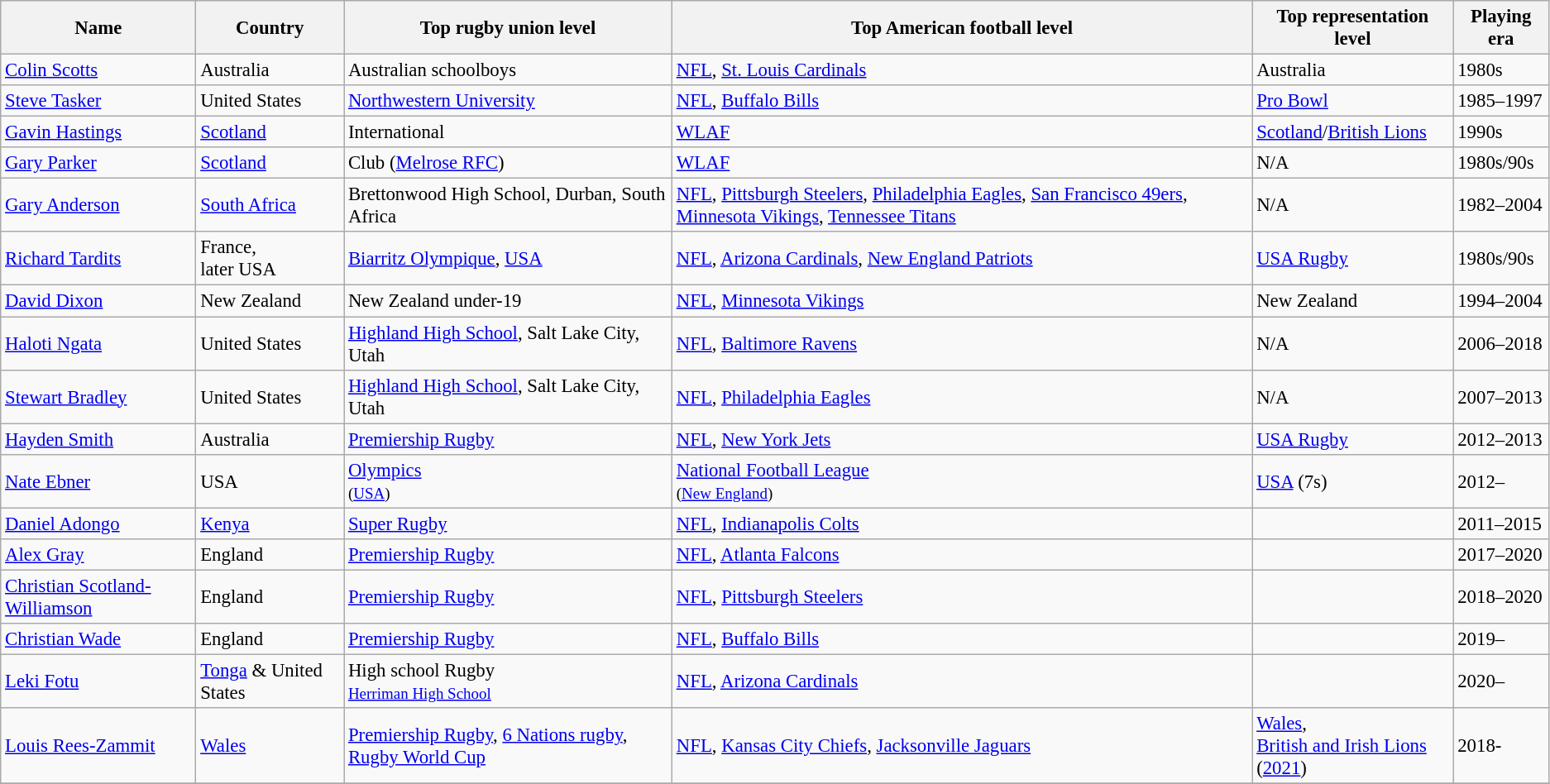<table class="wikitable" style="font-size: 95%;">
<tr>
<th>Name</th>
<th>Country</th>
<th>Top rugby union level</th>
<th>Top American football level</th>
<th>Top representation level</th>
<th>Playing era</th>
</tr>
<tr>
<td><a href='#'>Colin Scotts</a></td>
<td>Australia</td>
<td>Australian schoolboys</td>
<td><a href='#'>NFL</a>, <a href='#'>St. Louis Cardinals</a></td>
<td>Australia</td>
<td>1980s</td>
</tr>
<tr>
<td><a href='#'>Steve Tasker</a></td>
<td>United States</td>
<td><a href='#'>Northwestern University</a></td>
<td><a href='#'>NFL</a>, <a href='#'>Buffalo Bills</a></td>
<td><a href='#'>Pro Bowl</a></td>
<td>1985–1997</td>
</tr>
<tr>
<td><a href='#'>Gavin Hastings</a></td>
<td><a href='#'>Scotland</a></td>
<td>International</td>
<td><a href='#'>WLAF</a></td>
<td><a href='#'>Scotland</a>/<a href='#'>British Lions</a></td>
<td>1990s</td>
</tr>
<tr>
<td><a href='#'>Gary Parker</a></td>
<td><a href='#'>Scotland</a></td>
<td>Club (<a href='#'>Melrose RFC</a>)</td>
<td><a href='#'>WLAF</a></td>
<td>N/A</td>
<td>1980s/90s</td>
</tr>
<tr>
<td><a href='#'>Gary Anderson</a></td>
<td><a href='#'>South Africa</a></td>
<td>Brettonwood High School, Durban, South Africa</td>
<td><a href='#'>NFL</a>, <a href='#'>Pittsburgh Steelers</a>, <a href='#'>Philadelphia Eagles</a>, <a href='#'>San Francisco 49ers</a>, <a href='#'>Minnesota Vikings</a>, <a href='#'>Tennessee Titans</a></td>
<td>N/A</td>
<td>1982–2004</td>
</tr>
<tr>
<td><a href='#'>Richard Tardits</a></td>
<td>France,<br>later USA</td>
<td><a href='#'>Biarritz Olympique</a>, <a href='#'>USA</a></td>
<td><a href='#'>NFL</a>, <a href='#'>Arizona Cardinals</a>, <a href='#'>New England Patriots</a></td>
<td><a href='#'>USA Rugby</a></td>
<td>1980s/90s</td>
</tr>
<tr>
<td><a href='#'>David Dixon</a></td>
<td>New Zealand</td>
<td>New Zealand under-19</td>
<td><a href='#'>NFL</a>, <a href='#'>Minnesota Vikings</a></td>
<td>New Zealand</td>
<td>1994–2004</td>
</tr>
<tr>
<td><a href='#'>Haloti Ngata</a></td>
<td>United States</td>
<td><a href='#'>Highland High School</a>, Salt Lake City, Utah</td>
<td><a href='#'>NFL</a>, <a href='#'>Baltimore Ravens</a></td>
<td>N/A</td>
<td>2006–2018</td>
</tr>
<tr>
<td><a href='#'>Stewart Bradley</a></td>
<td>United States</td>
<td><a href='#'>Highland High School</a>, Salt Lake City, Utah</td>
<td><a href='#'>NFL</a>, <a href='#'>Philadelphia Eagles</a></td>
<td>N/A</td>
<td>2007–2013</td>
</tr>
<tr>
<td><a href='#'>Hayden Smith</a></td>
<td>Australia</td>
<td><a href='#'>Premiership Rugby</a></td>
<td><a href='#'>NFL</a>, <a href='#'>New York Jets</a></td>
<td><a href='#'>USA Rugby</a></td>
<td>2012–2013</td>
</tr>
<tr>
<td><a href='#'>Nate Ebner</a></td>
<td>USA</td>
<td><a href='#'>Olympics</a><br><small>(<a href='#'>USA</a>)</small></td>
<td><a href='#'>National Football League</a><br><small>(<a href='#'>New England</a>)</small></td>
<td><a href='#'>USA</a> (7s)</td>
<td>2012–</td>
</tr>
<tr>
<td><a href='#'>Daniel Adongo</a></td>
<td><a href='#'>Kenya</a></td>
<td><a href='#'>Super Rugby</a></td>
<td><a href='#'>NFL</a>, <a href='#'>Indianapolis Colts</a></td>
<td></td>
<td>2011–2015</td>
</tr>
<tr>
<td><a href='#'>Alex Gray</a></td>
<td>England</td>
<td><a href='#'>Premiership Rugby</a></td>
<td><a href='#'>NFL</a>, <a href='#'>Atlanta Falcons</a></td>
<td></td>
<td>2017–2020</td>
</tr>
<tr>
<td><a href='#'>Christian Scotland-Williamson</a></td>
<td>England</td>
<td><a href='#'>Premiership Rugby</a></td>
<td><a href='#'>NFL</a>, <a href='#'>Pittsburgh Steelers</a></td>
<td></td>
<td>2018–2020</td>
</tr>
<tr>
<td><a href='#'>Christian Wade</a></td>
<td>England</td>
<td><a href='#'>Premiership Rugby</a></td>
<td><a href='#'>NFL</a>, <a href='#'>Buffalo Bills</a></td>
<td></td>
<td>2019–</td>
</tr>
<tr>
<td><a href='#'>Leki Fotu</a></td>
<td><a href='#'>Tonga</a> & United States</td>
<td>High school Rugby<br><small><a href='#'>Herriman High School</a></small></td>
<td><a href='#'>NFL</a>, <a href='#'>Arizona Cardinals</a></td>
<td></td>
<td>2020–</td>
</tr>
<tr>
<td><a href='#'>Louis Rees-Zammit</a></td>
<td><a href='#'>Wales</a></td>
<td><a href='#'>Premiership Rugby</a>, <a href='#'>6 Nations rugby</a>, <a href='#'>Rugby World Cup</a></td>
<td><a href='#'>NFL</a>, <a href='#'>Kansas City Chiefs</a>, <a href='#'>Jacksonville Jaguars</a></td>
<td><a href='#'>Wales</a>,<br><a href='#'>British and Irish Lions</a> (<a href='#'>2021</a>)</td>
<td>2018-</td>
</tr>
<tr>
</tr>
</table>
